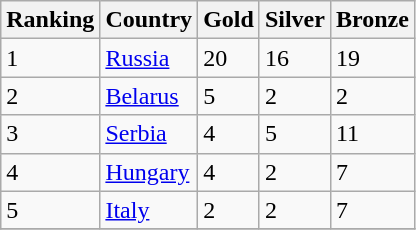<table class="wikitable">
<tr>
<th>Ranking</th>
<th>Country</th>
<th>Gold </th>
<th>Silver </th>
<th>Bronze </th>
</tr>
<tr>
<td>1</td>
<td> <a href='#'>Russia</a></td>
<td>20</td>
<td>16</td>
<td>19</td>
</tr>
<tr>
<td>2</td>
<td> <a href='#'>Belarus</a></td>
<td>5</td>
<td>2</td>
<td>2</td>
</tr>
<tr>
<td>3</td>
<td> <a href='#'>Serbia</a></td>
<td>4</td>
<td>5</td>
<td>11</td>
</tr>
<tr>
<td>4</td>
<td> <a href='#'>Hungary</a></td>
<td>4</td>
<td>2</td>
<td>7</td>
</tr>
<tr>
<td>5</td>
<td> <a href='#'>Italy</a></td>
<td>2</td>
<td>2</td>
<td>7</td>
</tr>
<tr>
</tr>
</table>
